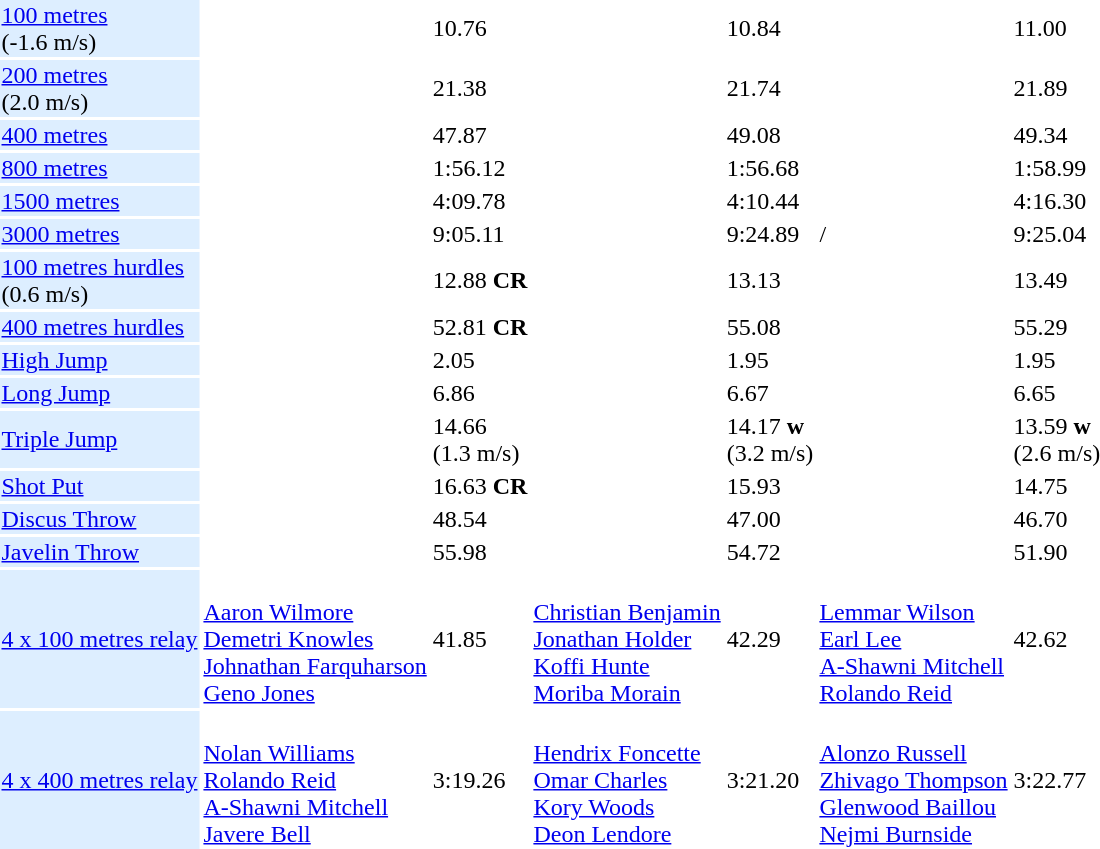<table>
<tr>
<td style="background:#def;"><a href='#'>100 metres</a> <br> (-1.6 m/s)</td>
<td></td>
<td>10.76</td>
<td></td>
<td>10.84</td>
<td></td>
<td>11.00</td>
</tr>
<tr>
<td style="background:#def;"><a href='#'>200 metres</a> <br> (2.0 m/s)</td>
<td></td>
<td>21.38</td>
<td></td>
<td>21.74</td>
<td></td>
<td>21.89</td>
</tr>
<tr>
<td style="background:#def;"><a href='#'>400 metres</a></td>
<td></td>
<td>47.87</td>
<td></td>
<td>49.08</td>
<td></td>
<td>49.34</td>
</tr>
<tr>
<td style="background:#def;"><a href='#'>800 metres</a></td>
<td></td>
<td>1:56.12</td>
<td></td>
<td>1:56.68</td>
<td></td>
<td>1:58.99</td>
</tr>
<tr>
<td style="background:#def;"><a href='#'>1500 metres</a></td>
<td></td>
<td>4:09.78</td>
<td></td>
<td>4:10.44</td>
<td></td>
<td>4:16.30</td>
</tr>
<tr>
<td style="background:#def;"><a href='#'>3000 metres</a></td>
<td></td>
<td>9:05.11</td>
<td></td>
<td>9:24.89</td>
<td>/</td>
<td>9:25.04</td>
</tr>
<tr>
<td style="background:#def;"><a href='#'>100 metres hurdles</a> <br> (0.6 m/s)</td>
<td></td>
<td>12.88 <strong>CR</strong></td>
<td></td>
<td>13.13</td>
<td></td>
<td>13.49</td>
</tr>
<tr>
<td style="background:#def;"><a href='#'>400 metres hurdles</a></td>
<td></td>
<td>52.81 <strong>CR</strong></td>
<td></td>
<td>55.08</td>
<td></td>
<td>55.29</td>
</tr>
<tr>
<td style="background:#def;"><a href='#'>High Jump</a></td>
<td></td>
<td>2.05</td>
<td></td>
<td>1.95</td>
<td></td>
<td>1.95</td>
</tr>
<tr>
<td style="background:#def;"><a href='#'>Long Jump</a></td>
<td></td>
<td>6.86</td>
<td></td>
<td>6.67</td>
<td></td>
<td>6.65</td>
</tr>
<tr>
<td style="background:#def;"><a href='#'>Triple Jump</a></td>
<td></td>
<td>14.66 <br> (1.3 m/s)</td>
<td></td>
<td>14.17 <strong>w</strong> <br> (3.2 m/s)</td>
<td></td>
<td>13.59 <strong>w</strong> <br> (2.6 m/s)</td>
</tr>
<tr>
<td style="background:#def;"><a href='#'>Shot Put</a></td>
<td></td>
<td>16.63 <strong>CR</strong></td>
<td></td>
<td>15.93</td>
<td></td>
<td>14.75</td>
</tr>
<tr>
<td style="background:#def;"><a href='#'>Discus Throw</a></td>
<td></td>
<td>48.54</td>
<td></td>
<td>47.00</td>
<td></td>
<td>46.70</td>
</tr>
<tr>
<td style="background:#def;"><a href='#'>Javelin Throw</a></td>
<td></td>
<td>55.98</td>
<td></td>
<td>54.72</td>
<td></td>
<td>51.90</td>
</tr>
<tr>
<td style="background:#def;"><a href='#'>4 x 100 metres relay</a></td>
<td>  <br> <a href='#'>Aaron Wilmore</a> <br> <a href='#'>Demetri Knowles</a> <br> <a href='#'>Johnathan Farquharson</a> <br> <a href='#'>Geno Jones</a></td>
<td>41.85</td>
<td>  <br> <a href='#'>Christian Benjamin</a> <br> <a href='#'>Jonathan Holder</a> <br> <a href='#'>Koffi Hunte</a> <br> <a href='#'>Moriba Morain</a></td>
<td>42.29</td>
<td>  <br> <a href='#'>Lemmar Wilson</a> <br> <a href='#'>Earl Lee</a> <br> <a href='#'>A-Shawni Mitchell</a> <br> <a href='#'>Rolando Reid</a></td>
<td>42.62</td>
</tr>
<tr>
<td style="background:#def;"><a href='#'>4 x 400 metres relay</a></td>
<td>  <br> <a href='#'>Nolan Williams</a> <br> <a href='#'>Rolando Reid</a> <br> <a href='#'>A-Shawni Mitchell</a> <br> <a href='#'>Javere Bell</a></td>
<td>3:19.26</td>
<td>  <br> <a href='#'>Hendrix Foncette</a> <br> <a href='#'>Omar Charles</a> <br> <a href='#'>Kory Woods</a> <br> <a href='#'>Deon Lendore</a></td>
<td>3:21.20</td>
<td>  <br> <a href='#'>Alonzo Russell</a> <br> <a href='#'>Zhivago Thompson</a> <br> <a href='#'>Glenwood Baillou</a> <br> <a href='#'>Nejmi Burnside</a></td>
<td>3:22.77</td>
</tr>
</table>
